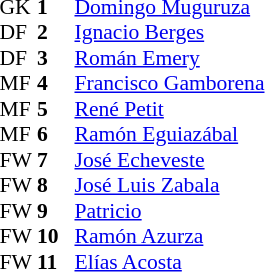<table cellspacing="0" cellpadding="0" style="font-size:90%; margin:0.2em auto;">
<tr>
<th width="25"></th>
<th width="25"></th>
</tr>
<tr>
<td>GK</td>
<td><strong>1</strong></td>
<td> <a href='#'>Domingo Muguruza</a></td>
</tr>
<tr>
<td>DF</td>
<td><strong>2</strong></td>
<td> <a href='#'>Ignacio Berges</a></td>
</tr>
<tr>
<td>DF</td>
<td><strong>3</strong></td>
<td> <a href='#'>Román Emery</a></td>
</tr>
<tr>
<td>MF</td>
<td><strong>4</strong></td>
<td> <a href='#'>Francisco Gamborena</a></td>
</tr>
<tr>
<td>MF</td>
<td><strong>5</strong></td>
<td> <a href='#'>René Petit</a></td>
</tr>
<tr>
<td>MF</td>
<td><strong>6</strong></td>
<td> <a href='#'>Ramón Eguiazábal</a></td>
</tr>
<tr>
<td>FW</td>
<td><strong>7</strong></td>
<td> <a href='#'>José Echeveste</a></td>
</tr>
<tr>
<td>FW</td>
<td><strong>8</strong></td>
<td> <a href='#'>José Luis Zabala</a></td>
</tr>
<tr>
<td>FW</td>
<td><strong>9</strong></td>
<td> <a href='#'>Patricio</a></td>
</tr>
<tr>
<td>FW</td>
<td><strong>10</strong></td>
<td> <a href='#'>Ramón Azurza</a></td>
</tr>
<tr>
<td>FW</td>
<td><strong>11</strong></td>
<td> <a href='#'>Elías Acosta</a></td>
</tr>
<tr>
<td colspan=3></td>
</tr>
<tr>
<td colspan=4></td>
</tr>
</table>
